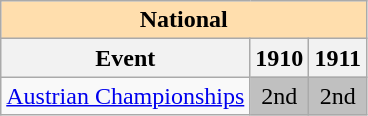<table class="wikitable" style="text-align:center">
<tr>
<th style="background-color: #ffdead; " colspan=3 align=center>National</th>
</tr>
<tr>
<th>Event</th>
<th>1910</th>
<th>1911</th>
</tr>
<tr>
<td align=left><a href='#'>Austrian Championships</a></td>
<td bgcolor=silver>2nd</td>
<td bgcolor=silver>2nd</td>
</tr>
</table>
